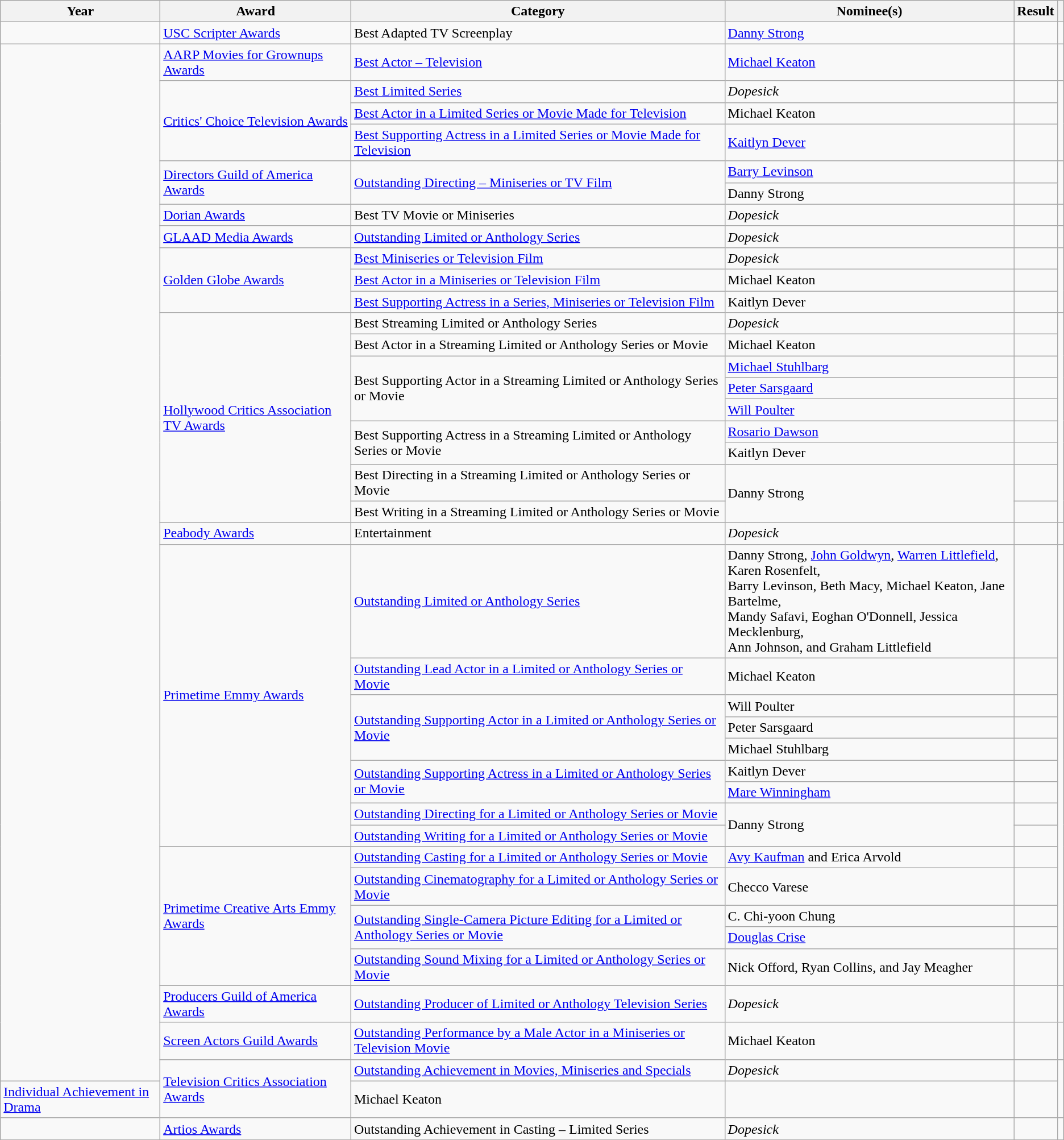<table class="wikitable sortable">
<tr>
<th>Year</th>
<th>Award</th>
<th>Category</th>
<th>Nominee(s)</th>
<th>Result</th>
<th></th>
</tr>
<tr>
<td></td>
<td><a href='#'>USC Scripter Awards</a></td>
<td>Best Adapted TV Screenplay</td>
<td><a href='#'>Danny Strong</a></td>
<td></td>
<td align="center"></td>
</tr>
<tr>
<td rowspan="39"></td>
<td><a href='#'>AARP Movies for Grownups Awards</a></td>
<td><a href='#'>Best Actor – Television</a></td>
<td><a href='#'>Michael Keaton</a></td>
<td></td>
<td align="center"></td>
</tr>
<tr>
<td rowspan="3"><a href='#'>Critics' Choice Television Awards</a></td>
<td><a href='#'>Best Limited Series</a></td>
<td><em>Dopesick</em></td>
<td></td>
<td align="center" rowspan="3"></td>
</tr>
<tr>
<td><a href='#'>Best Actor in a Limited Series or Movie Made for Television</a></td>
<td>Michael Keaton</td>
<td></td>
</tr>
<tr>
<td><a href='#'>Best Supporting Actress in a Limited Series or Movie Made for Television</a></td>
<td><a href='#'>Kaitlyn Dever</a></td>
<td></td>
</tr>
<tr>
<td rowspan="2"><a href='#'>Directors Guild of America Awards</a></td>
<td rowspan="2"><a href='#'>Outstanding Directing – Miniseries or TV Film</a></td>
<td><a href='#'>Barry Levinson</a> </td>
<td></td>
<td align="center" rowspan="2"></td>
</tr>
<tr>
<td>Danny Strong </td>
<td></td>
</tr>
<tr>
<td><a href='#'>Dorian Awards</a></td>
<td>Best TV Movie or Miniseries</td>
<td><em>Dopesick</em></td>
<td></td>
<td align="center"></td>
</tr>
<tr>
</tr>
<tr>
<td><a href='#'>GLAAD Media Awards</a></td>
<td><a href='#'>Outstanding Limited or Anthology Series</a></td>
<td><em>Dopesick</em></td>
<td></td>
<td align="center"></td>
</tr>
<tr>
<td rowspan="3"><a href='#'>Golden Globe Awards</a></td>
<td><a href='#'>Best Miniseries or Television Film</a></td>
<td><em>Dopesick</em></td>
<td></td>
<td align="center" rowspan="3"> <br> </td>
</tr>
<tr>
<td><a href='#'>Best Actor in a Miniseries or Television Film</a></td>
<td>Michael Keaton</td>
<td></td>
</tr>
<tr>
<td><a href='#'>Best Supporting Actress in a Series, Miniseries or Television Film</a></td>
<td>Kaitlyn Dever</td>
<td></td>
</tr>
<tr>
<td rowspan="9"><a href='#'>Hollywood Critics Association TV Awards</a></td>
<td>Best Streaming Limited or Anthology Series</td>
<td><em>Dopesick</em></td>
<td></td>
<td align="center" rowspan="9"></td>
</tr>
<tr>
<td>Best Actor in a Streaming Limited or Anthology Series or Movie</td>
<td>Michael Keaton</td>
<td></td>
</tr>
<tr>
<td rowspan="3">Best Supporting Actor in a Streaming Limited or Anthology Series or Movie</td>
<td><a href='#'>Michael Stuhlbarg</a></td>
<td></td>
</tr>
<tr>
<td><a href='#'>Peter Sarsgaard</a></td>
<td></td>
</tr>
<tr>
<td><a href='#'>Will Poulter</a></td>
<td></td>
</tr>
<tr>
<td rowspan="2">Best Supporting Actress in a Streaming Limited or Anthology Series or Movie</td>
<td><a href='#'>Rosario Dawson</a></td>
<td></td>
</tr>
<tr>
<td>Kaitlyn Dever</td>
<td></td>
</tr>
<tr>
<td>Best Directing in a Streaming Limited or Anthology Series or Movie</td>
<td rowspan="2">Danny Strong </td>
<td></td>
</tr>
<tr>
<td>Best Writing in a Streaming Limited or Anthology Series or Movie</td>
<td></td>
</tr>
<tr>
<td><a href='#'>Peabody Awards</a></td>
<td>Entertainment</td>
<td><em>Dopesick</em></td>
<td></td>
<td align="center"></td>
</tr>
<tr>
<td rowspan="9"><a href='#'>Primetime Emmy Awards</a></td>
<td><a href='#'>Outstanding Limited or Anthology Series</a></td>
<td>Danny Strong, <a href='#'>John Goldwyn</a>, <a href='#'>Warren Littlefield</a>, Karen Rosenfelt, <br> Barry Levinson, Beth Macy, Michael Keaton, Jane Bartelme, <br> Mandy Safavi, Eoghan O'Donnell, Jessica Mecklenburg, <br> Ann Johnson, and Graham Littlefield</td>
<td></td>
<td align="center" rowspan="14"> <br> </td>
</tr>
<tr>
<td><a href='#'>Outstanding Lead Actor in a Limited or Anthology Series or Movie</a></td>
<td>Michael Keaton</td>
<td></td>
</tr>
<tr>
<td rowspan="3"><a href='#'>Outstanding Supporting Actor in a Limited or Anthology Series or Movie</a></td>
<td>Will Poulter</td>
<td></td>
</tr>
<tr>
<td>Peter Sarsgaard</td>
<td></td>
</tr>
<tr>
<td>Michael Stuhlbarg</td>
<td></td>
</tr>
<tr>
<td rowspan="2"><a href='#'>Outstanding Supporting Actress in a Limited or Anthology Series or Movie</a></td>
<td>Kaitlyn Dever</td>
<td></td>
</tr>
<tr>
<td><a href='#'>Mare Winningham</a></td>
<td></td>
</tr>
<tr>
<td><a href='#'>Outstanding Directing for a Limited or Anthology Series or Movie</a></td>
<td rowspan="2">Danny Strong </td>
<td></td>
</tr>
<tr>
<td><a href='#'>Outstanding Writing for a Limited or Anthology Series or Movie</a></td>
<td></td>
</tr>
<tr>
<td rowspan="5"><a href='#'>Primetime Creative Arts Emmy Awards</a></td>
<td><a href='#'>Outstanding Casting for a Limited or Anthology Series or Movie</a></td>
<td><a href='#'>Avy Kaufman</a> and Erica Arvold</td>
<td></td>
</tr>
<tr>
<td><a href='#'>Outstanding Cinematography for a Limited or Anthology Series or Movie</a></td>
<td>Checco Varese </td>
<td></td>
</tr>
<tr>
<td rowspan="2"><a href='#'>Outstanding Single-Camera Picture Editing for a Limited or Anthology Series or Movie</a></td>
<td>C. Chi-yoon Chung </td>
<td></td>
</tr>
<tr>
<td><a href='#'>Douglas Crise</a> </td>
<td></td>
</tr>
<tr>
<td><a href='#'>Outstanding Sound Mixing for a Limited or Anthology Series or Movie</a></td>
<td>Nick Offord, Ryan Collins, and Jay Meagher </td>
<td></td>
</tr>
<tr>
<td><a href='#'>Producers Guild of America Awards</a></td>
<td><a href='#'>Outstanding Producer of Limited or Anthology Television Series</a></td>
<td><em>Dopesick</em></td>
<td></td>
<td align="center"></td>
</tr>
<tr>
<td><a href='#'>Screen Actors Guild Awards</a></td>
<td><a href='#'>Outstanding Performance by a Male Actor in a Miniseries or Television Movie</a></td>
<td>Michael Keaton</td>
<td></td>
<td align="center"></td>
</tr>
<tr>
<td rowspan="2"><a href='#'>Television Critics Association Awards</a></td>
<td><a href='#'>Outstanding Achievement in Movies, Miniseries and Specials</a></td>
<td><em>Dopesick</em></td>
<td></td>
<td align="center" rowspan="2"></td>
</tr>
<tr>
<td><a href='#'>Individual Achievement in Drama</a></td>
<td>Michael Keaton</td>
<td></td>
</tr>
<tr>
<td></td>
<td><a href='#'>Artios Awards</a></td>
<td>Outstanding Achievement in Casting – Limited Series</td>
<td><em>Dopesick</em></td>
<td></td>
<td align="center"></td>
</tr>
</table>
